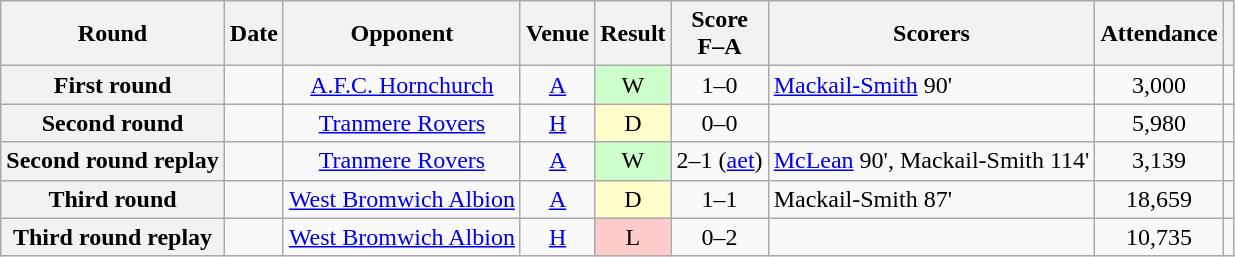<table class="wikitable plainrowheaders sortable" style="text-align:center">
<tr>
<th scope="col">Round</th>
<th scope="col">Date</th>
<th scope="col">Opponent</th>
<th scope="col">Venue</th>
<th scope="col">Result</th>
<th scope="col">Score<br>F–A</th>
<th scope="col" class="unsortable">Scorers</th>
<th scope="col">Attendance</th>
<th scope="col" class="unsortable"></th>
</tr>
<tr>
<th scope="row">First round</th>
<td></td>
<td><a href='#'>A.F.C. Hornchurch</a></td>
<td><a href='#'>A</a></td>
<td style=background-color:#CCFFCC>W</td>
<td>1–0</td>
<td align="left"><a href='#'>Mackail-Smith</a> 90'</td>
<td>3,000</td>
<td></td>
</tr>
<tr>
<th scope="row">Second round</th>
<td></td>
<td><a href='#'>Tranmere Rovers</a></td>
<td><a href='#'>H</a></td>
<td style=background-color:#FFFFCC>D</td>
<td>0–0</td>
<td></td>
<td>5,980</td>
<td></td>
</tr>
<tr>
<th scope="row">Second round replay</th>
<td></td>
<td><a href='#'>Tranmere Rovers</a></td>
<td><a href='#'>A</a></td>
<td style=background-color:#CCFFCC>W</td>
<td>2–1 (<a href='#'>aet</a>)</td>
<td align="left"><a href='#'>McLean</a> 90', Mackail-Smith 114'</td>
<td>3,139</td>
<td></td>
</tr>
<tr>
<th scope="row">Third round</th>
<td></td>
<td><a href='#'>West Bromwich Albion</a></td>
<td><a href='#'>A</a></td>
<td style=background-color:#FFFFCC>D</td>
<td>1–1</td>
<td align="left">Mackail-Smith 87'</td>
<td>18,659</td>
<td></td>
</tr>
<tr>
<th scope="row">Third round replay</th>
<td></td>
<td><a href='#'>West Bromwich Albion</a></td>
<td><a href='#'>H</a></td>
<td style=background-color:#FFCCCC>L</td>
<td>0–2</td>
<td></td>
<td>10,735</td>
<td></td>
</tr>
</table>
